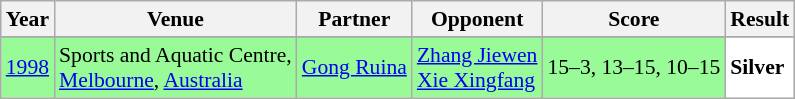<table class="sortable wikitable" style="font-size: 90%;">
<tr>
<th>Year</th>
<th>Venue</th>
<th>Partner</th>
<th>Opponent</th>
<th>Score</th>
<th>Result</th>
</tr>
<tr>
</tr>
<tr style="background:#98FB98">
<td align="center"><a href='#'>1998</a></td>
<td align="left">Sports and Aquatic Centre,<br><a href='#'>Melbourne</a>, <a href='#'>Australia</a></td>
<td align="left"> <a href='#'>Gong Ruina</a></td>
<td align="left"> <a href='#'>Zhang Jiewen</a> <br>  <a href='#'>Xie Xingfang</a></td>
<td align="left">15–3, 13–15, 10–15</td>
<td style="text-align:left; background:white"> <strong>Silver</strong></td>
</tr>
</table>
